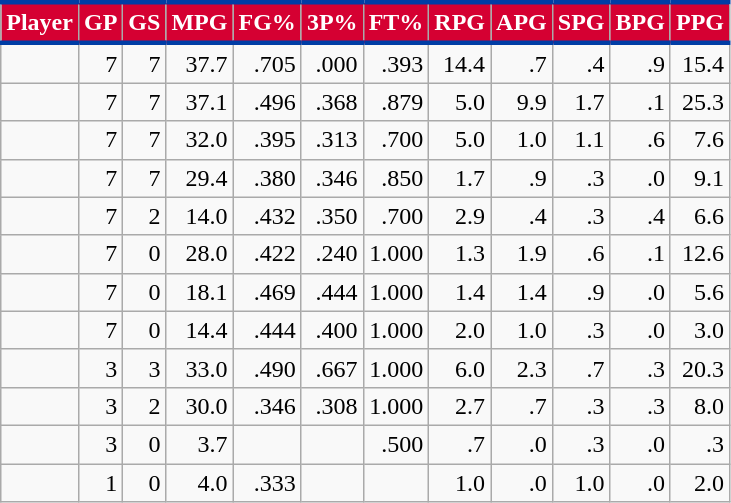<table class="wikitable sortable" style="text-align:right;">
<tr>
<th style="background:#D50032; color:#FFFFFF; border-top:#003DA5 3px solid; border-bottom:#003DA5 3px solid;">Player</th>
<th style="background:#D50032; color:#FFFFFF; border-top:#003DA5 3px solid; border-bottom:#003DA5 3px solid;">GP</th>
<th style="background:#D50032; color:#FFFFFF; border-top:#003DA5 3px solid; border-bottom:#003DA5 3px solid;">GS</th>
<th style="background:#D50032; color:#FFFFFF; border-top:#003DA5 3px solid; border-bottom:#003DA5 3px solid;">MPG</th>
<th style="background:#D50032; color:#FFFFFF; border-top:#003DA5 3px solid; border-bottom:#003DA5 3px solid;">FG%</th>
<th style="background:#D50032; color:#FFFFFF; border-top:#003DA5 3px solid; border-bottom:#003DA5 3px solid;">3P%</th>
<th style="background:#D50032; color:#FFFFFF; border-top:#003DA5 3px solid; border-bottom:#003DA5 3px solid;">FT%</th>
<th style="background:#D50032; color:#FFFFFF; border-top:#003DA5 3px solid; border-bottom:#003DA5 3px solid;">RPG</th>
<th style="background:#D50032; color:#FFFFFF; border-top:#003DA5 3px solid; border-bottom:#003DA5 3px solid;">APG</th>
<th style="background:#D50032; color:#FFFFFF; border-top:#003DA5 3px solid; border-bottom:#003DA5 3px solid;">SPG</th>
<th style="background:#D50032; color:#FFFFFF; border-top:#003DA5 3px solid; border-bottom:#003DA5 3px solid;">BPG</th>
<th style="background:#D50032; color:#FFFFFF; border-top:#003DA5 3px solid; border-bottom:#003DA5 3px solid;">PPG</th>
</tr>
<tr>
<td style="text-align:left;"></td>
<td>7</td>
<td>7</td>
<td>37.7</td>
<td>.705</td>
<td>.000</td>
<td>.393</td>
<td>14.4</td>
<td>.7</td>
<td>.4</td>
<td>.9</td>
<td>15.4</td>
</tr>
<tr>
<td style="text-align:left;"></td>
<td>7</td>
<td>7</td>
<td>37.1</td>
<td>.496</td>
<td>.368</td>
<td>.879</td>
<td>5.0</td>
<td>9.9</td>
<td>1.7</td>
<td>.1</td>
<td>25.3</td>
</tr>
<tr>
<td style="text-align:left;"></td>
<td>7</td>
<td>7</td>
<td>32.0</td>
<td>.395</td>
<td>.313</td>
<td>.700</td>
<td>5.0</td>
<td>1.0</td>
<td>1.1</td>
<td>.6</td>
<td>7.6</td>
</tr>
<tr>
<td style="text-align:left;"></td>
<td>7</td>
<td>7</td>
<td>29.4</td>
<td>.380</td>
<td>.346</td>
<td>.850</td>
<td>1.7</td>
<td>.9</td>
<td>.3</td>
<td>.0</td>
<td>9.1</td>
</tr>
<tr>
<td style="text-align:left;"></td>
<td>7</td>
<td>2</td>
<td>14.0</td>
<td>.432</td>
<td>.350</td>
<td>.700</td>
<td>2.9</td>
<td>.4</td>
<td>.3</td>
<td>.4</td>
<td>6.6</td>
</tr>
<tr>
<td style="text-align:left;"></td>
<td>7</td>
<td>0</td>
<td>28.0</td>
<td>.422</td>
<td>.240</td>
<td>1.000</td>
<td>1.3</td>
<td>1.9</td>
<td>.6</td>
<td>.1</td>
<td>12.6</td>
</tr>
<tr>
<td style="text-align:left;"></td>
<td>7</td>
<td>0</td>
<td>18.1</td>
<td>.469</td>
<td>.444</td>
<td>1.000</td>
<td>1.4</td>
<td>1.4</td>
<td>.9</td>
<td>.0</td>
<td>5.6</td>
</tr>
<tr>
<td style="text-align:left;"></td>
<td>7</td>
<td>0</td>
<td>14.4</td>
<td>.444</td>
<td>.400</td>
<td>1.000</td>
<td>2.0</td>
<td>1.0</td>
<td>.3</td>
<td>.0</td>
<td>3.0</td>
</tr>
<tr>
<td style="text-align:left;"></td>
<td>3</td>
<td>3</td>
<td>33.0</td>
<td>.490</td>
<td>.667</td>
<td>1.000</td>
<td>6.0</td>
<td>2.3</td>
<td>.7</td>
<td>.3</td>
<td>20.3</td>
</tr>
<tr>
<td style="text-align:left;"></td>
<td>3</td>
<td>2</td>
<td>30.0</td>
<td>.346</td>
<td>.308</td>
<td>1.000</td>
<td>2.7</td>
<td>.7</td>
<td>.3</td>
<td>.3</td>
<td>8.0</td>
</tr>
<tr>
<td style="text-align:left;"></td>
<td>3</td>
<td>0</td>
<td>3.7</td>
<td></td>
<td></td>
<td>.500</td>
<td>.7</td>
<td>.0</td>
<td>.3</td>
<td>.0</td>
<td>.3</td>
</tr>
<tr>
<td style="text-align:left;"></td>
<td>1</td>
<td>0</td>
<td>4.0</td>
<td>.333</td>
<td></td>
<td></td>
<td>1.0</td>
<td>.0</td>
<td>1.0</td>
<td>.0</td>
<td>2.0</td>
</tr>
</table>
